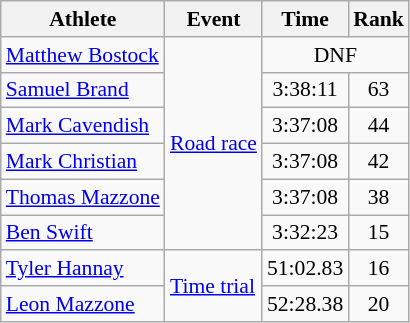<table class=wikitable style="font-size:90%;">
<tr>
<th>Athlete</th>
<th>Event</th>
<th>Time</th>
<th>Rank</th>
</tr>
<tr align=center>
<td align=left><a href='#'>Matthew Bostock</a></td>
<td align=left rowspan=6><a href='#'>Road race</a></td>
<td colspan=2>DNF</td>
</tr>
<tr align=center>
<td align=left><a href='#'>Samuel Brand</a></td>
<td>3:38:11</td>
<td>63</td>
</tr>
<tr align=center>
<td align=left><a href='#'>Mark Cavendish</a></td>
<td>3:37:08</td>
<td>44</td>
</tr>
<tr align=center>
<td align=left><a href='#'>Mark Christian</a></td>
<td>3:37:08</td>
<td>42</td>
</tr>
<tr align=center>
<td align=left><a href='#'>Thomas Mazzone</a></td>
<td>3:37:08</td>
<td>38</td>
</tr>
<tr align=center>
<td align=left><a href='#'>Ben Swift</a></td>
<td>3:32:23</td>
<td>15</td>
</tr>
<tr align=center>
<td align=left><a href='#'>Tyler Hannay</a></td>
<td align=left rowspan=2><a href='#'>Time trial</a></td>
<td>51:02.83</td>
<td>16</td>
</tr>
<tr align=center>
<td align=left><a href='#'>Leon Mazzone</a></td>
<td>52:28.38</td>
<td>20</td>
</tr>
</table>
